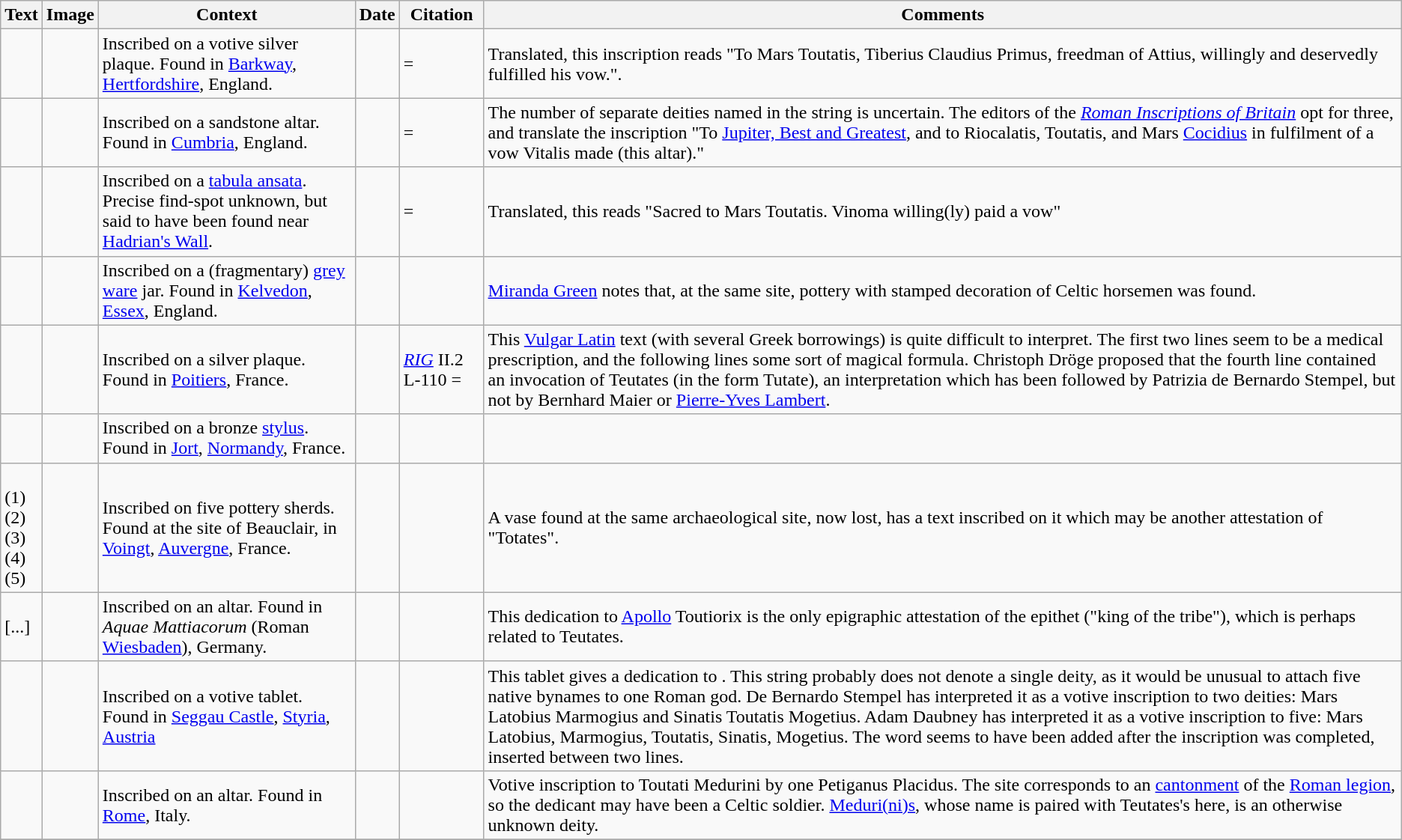<table class="wikitable sortable">
<tr>
<th>Text</th>
<th>Image</th>
<th>Context</th>
<th>Date</th>
<th>Citation</th>
<th>Comments</th>
</tr>
<tr>
<td></td>
<td></td>
<td>Inscribed on a votive silver plaque. Found in <a href='#'>Barkway</a>, <a href='#'>Hertfordshire</a>, England.</td>
<td></td>
<td> = </td>
<td>Translated, this inscription reads "To Mars Toutatis, Tiberius Claudius Primus, freedman of Attius, willingly and deservedly fulfilled his vow.".</td>
</tr>
<tr>
<td></td>
<td></td>
<td>Inscribed on a sandstone altar. Found in <a href='#'>Cumbria</a>, England.</td>
<td></td>
<td> = </td>
<td>The number of separate deities named in the string  is uncertain. The editors of the <em><a href='#'>Roman Inscriptions of Britain</a></em> opt for three, and translate the inscription "To <a href='#'>Jupiter, Best and Greatest</a>, and to Riocalatis, Toutatis, and Mars <a href='#'>Cocidius</a> in fulfilment of a vow Vitalis made (this altar)."</td>
</tr>
<tr>
<td></td>
<td></td>
<td>Inscribed on a <a href='#'>tabula ansata</a>. Precise find-spot unknown, but said to have been found near <a href='#'>Hadrian's Wall</a>.</td>
<td></td>
<td> = </td>
<td>Translated, this reads "Sacred to Mars Toutatis. Vinoma willing(ly) paid a vow"</td>
</tr>
<tr>
<td></td>
<td></td>
<td>Inscribed on a (fragmentary) <a href='#'>grey ware</a> jar. Found in <a href='#'>Kelvedon</a>, <a href='#'>Essex</a>, England.</td>
<td></td>
<td></td>
<td><a href='#'>Miranda Green</a> notes that, at the same site, pottery with stamped decoration of Celtic horsemen was found.</td>
</tr>
<tr>
<td></td>
<td></td>
<td>Inscribed on a silver plaque. Found in <a href='#'>Poitiers</a>, France.</td>
<td></td>
<td><em><a href='#'>RIG</a></em> II.2 L-110 = </td>
<td>This <a href='#'>Vulgar Latin</a> text (with several Greek borrowings) is quite difficult to interpret. The first two lines seem to be a medical prescription, and the following lines some sort of magical formula. Christoph Dröge proposed that the fourth line contained an invocation of Teutates (in the form Tutate), an interpretation which has been followed by Patrizia de Bernardo Stempel, but not by Bernhard Maier or <a href='#'>Pierre-Yves Lambert</a>.</td>
</tr>
<tr>
<td></td>
<td></td>
<td>Inscribed on a bronze <a href='#'>stylus</a>. Found in <a href='#'>Jort</a>, <a href='#'>Normandy</a>, France.</td>
<td></td>
<td></td>
<td></td>
</tr>
<tr>
<td><br>(1)  <br>
(2)  <br>
(3)  <br>
(4)  <br>
(5) </td>
<td></td>
<td>Inscribed on five pottery sherds. Found at the site of Beauclair, in <a href='#'>Voingt</a>, <a href='#'>Auvergne</a>, France.</td>
<td></td>
<td></td>
<td>A vase found at the same archaeological site, now lost, has a text inscribed on it which may be another attestation of "Totates".</td>
</tr>
<tr>
<td> [...]</td>
<td></td>
<td>Inscribed on an altar. Found in <em>Aquae Mattiacorum</em> (Roman <a href='#'>Wiesbaden</a>), Germany.</td>
<td></td>
<td></td>
<td>This dedication to <a href='#'>Apollo</a> Toutiorix is the only epigraphic attestation of the epithet  ("king of the tribe"), which is perhaps related to Teutates.</td>
</tr>
<tr>
<td></td>
<td></td>
<td>Inscribed on a votive tablet. Found in <a href='#'>Seggau Castle</a>, <a href='#'>Styria</a>, <a href='#'>Austria</a></td>
<td></td>
<td></td>
<td>This tablet gives a dedication to . This string probably does not denote a single deity, as it would be unusual to attach five native bynames to one Roman god. De Bernardo Stempel has interpreted it as a votive inscription to two deities: Mars Latobius Marmogius and Sinatis Toutatis Mogetius. Adam Daubney has interpreted it as a votive inscription to five: Mars Latobius, Marmogius, Toutatis, Sinatis, Mogetius. The word  seems to have been added after the inscription was completed, inserted between two lines.</td>
</tr>
<tr>
<td></td>
<td></td>
<td>Inscribed on an altar. Found in <a href='#'>Rome</a>, Italy.</td>
<td></td>
<td></td>
<td>Votive inscription to Toutati Medurini by one Petiganus Placidus. The site corresponds to an <a href='#'>cantonment</a> of the <a href='#'>Roman legion</a>, so the dedicant may have been a Celtic soldier. <a href='#'>Meduri(ni)s</a>, whose name is paired with Teutates's here, is an otherwise unknown deity.</td>
</tr>
<tr>
</tr>
</table>
